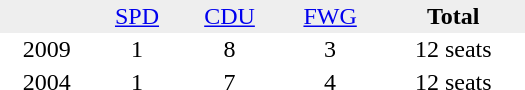<table border="0" cellpadding="2" cellspacing="0" width="350">
<tr bgcolor="#eeeeee" align="center">
<td></td>
<td><a href='#'>SPD</a></td>
<td><a href='#'>CDU</a></td>
<td><a href='#'>FWG</a></td>
<td><strong>Total</strong></td>
</tr>
<tr align="center">
<td>2009</td>
<td>1</td>
<td>8</td>
<td>3</td>
<td>12 seats</td>
</tr>
<tr align="center">
<td>2004</td>
<td>1</td>
<td>7</td>
<td>4</td>
<td>12 seats</td>
</tr>
</table>
